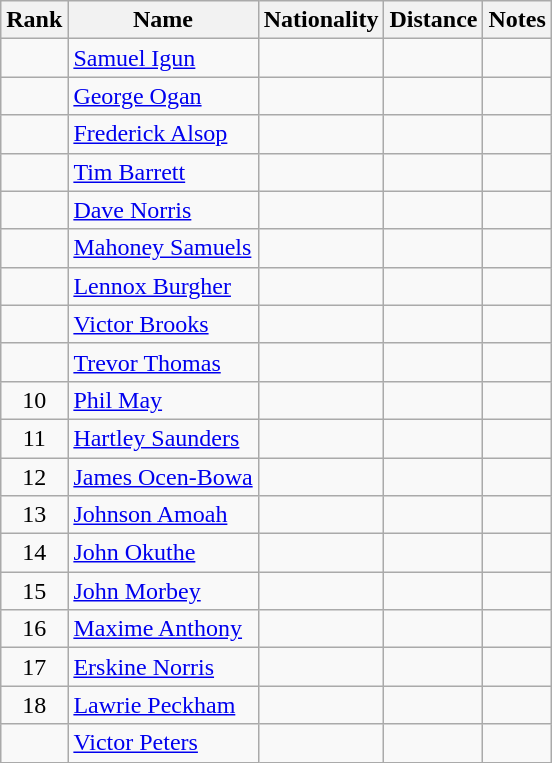<table class="wikitable sortable" style=" text-align:center">
<tr>
<th scope="col">Rank</th>
<th scope="col">Name</th>
<th scope="col">Nationality</th>
<th scope="col">Distance</th>
<th scope="col">Notes</th>
</tr>
<tr>
<td></td>
<td align=left><a href='#'>Samuel Igun</a></td>
<td align=left></td>
<td></td>
<td></td>
</tr>
<tr>
<td></td>
<td align=left><a href='#'>George Ogan</a></td>
<td align=left></td>
<td></td>
<td></td>
</tr>
<tr>
<td></td>
<td align=left><a href='#'>Frederick Alsop</a></td>
<td align=left></td>
<td></td>
<td></td>
</tr>
<tr>
<td></td>
<td align=left><a href='#'>Tim Barrett</a></td>
<td align=left></td>
<td></td>
<td></td>
</tr>
<tr>
<td></td>
<td align=left><a href='#'>Dave Norris</a></td>
<td align=left></td>
<td></td>
<td></td>
</tr>
<tr>
<td></td>
<td align=left><a href='#'>Mahoney Samuels</a></td>
<td align=left></td>
<td></td>
<td></td>
</tr>
<tr>
<td></td>
<td align=left><a href='#'>Lennox Burgher</a></td>
<td align=left></td>
<td></td>
<td></td>
</tr>
<tr>
<td></td>
<td align=left><a href='#'>Victor Brooks</a></td>
<td align=left></td>
<td></td>
<td></td>
</tr>
<tr>
<td></td>
<td align=left><a href='#'>Trevor Thomas</a></td>
<td align=left></td>
<td></td>
<td></td>
</tr>
<tr>
<td>10</td>
<td align=left><a href='#'>Phil May</a></td>
<td align=left></td>
<td></td>
<td></td>
</tr>
<tr>
<td>11</td>
<td align=left><a href='#'>Hartley Saunders</a></td>
<td align=left></td>
<td></td>
<td></td>
</tr>
<tr>
<td>12</td>
<td align=left><a href='#'>James Ocen-Bowa</a></td>
<td align=left></td>
<td></td>
<td></td>
</tr>
<tr>
<td>13</td>
<td align=left><a href='#'>Johnson Amoah</a></td>
<td align=left></td>
<td></td>
<td></td>
</tr>
<tr>
<td>14</td>
<td align=left><a href='#'>John Okuthe</a></td>
<td align=left></td>
<td></td>
<td></td>
</tr>
<tr>
<td>15</td>
<td align=left><a href='#'>John Morbey</a></td>
<td align=left></td>
<td></td>
<td></td>
</tr>
<tr>
<td>16</td>
<td align=left><a href='#'>Maxime Anthony</a></td>
<td align=left></td>
<td></td>
<td></td>
</tr>
<tr>
<td>17</td>
<td align=left><a href='#'>Erskine Norris</a></td>
<td align=left></td>
<td></td>
<td></td>
</tr>
<tr>
<td>18</td>
<td align=left><a href='#'>Lawrie Peckham</a></td>
<td align=left></td>
<td></td>
<td></td>
</tr>
<tr>
<td></td>
<td align=left><a href='#'>Victor Peters</a></td>
<td align=left></td>
<td></td>
<td></td>
</tr>
</table>
